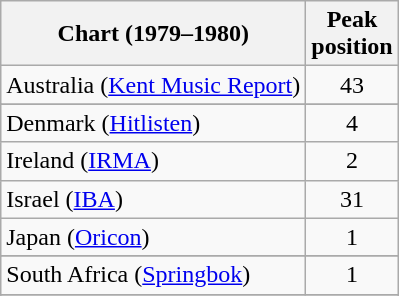<table class="wikitable sortable">
<tr>
<th>Chart (1979–1980)</th>
<th>Peak<br>position</th>
</tr>
<tr>
<td>Australia (<a href='#'>Kent Music Report</a>) </td>
<td style="text-align:center;">43</td>
</tr>
<tr>
</tr>
<tr>
<td>Denmark (<a href='#'>Hitlisten</a>)</td>
<td style="text-align:center;">4</td>
</tr>
<tr>
<td>Ireland (<a href='#'>IRMA</a>)</td>
<td style="text-align:center;">2</td>
</tr>
<tr>
<td>Israel (<a href='#'>IBA</a>)</td>
<td style="text-align:center;">31</td>
</tr>
<tr>
<td>Japan (<a href='#'>Oricon</a>)</td>
<td style="text-align:center;">1</td>
</tr>
<tr>
</tr>
<tr>
</tr>
<tr>
</tr>
<tr>
<td>South Africa (<a href='#'>Springbok</a>)</td>
<td align="center">1</td>
</tr>
<tr>
</tr>
<tr>
</tr>
</table>
